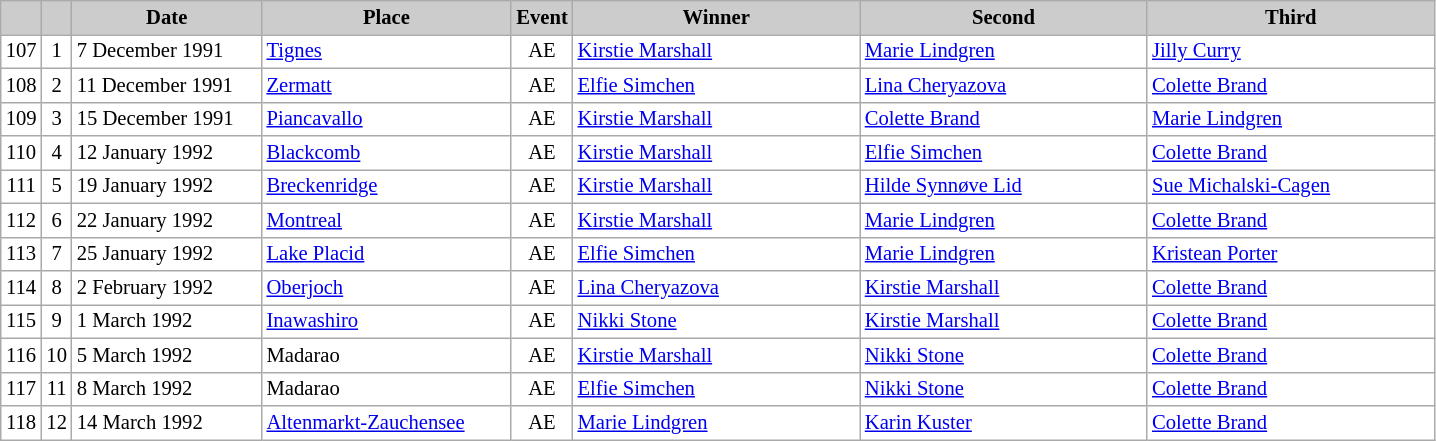<table class="wikitable plainrowheaders" style="background:#fff; font-size:86%; line-height:16px; border:grey solid 1px; border-collapse:collapse;">
<tr style="background:#ccc; text-align:center;">
<th scope="col" style="background:#ccc; width=20 px;"></th>
<th scope="col" style="background:#ccc; width=30 px;"></th>
<th scope="col" style="background:#ccc; width:120px;">Date</th>
<th scope="col" style="background:#ccc; width:160px;">Place</th>
<th scope="col" style="background:#ccc; width:15px;">Event</th>
<th scope="col" style="background:#ccc; width:185px;">Winner</th>
<th scope="col" style="background:#ccc; width:185px;">Second</th>
<th scope="col" style="background:#ccc; width:185px;">Third</th>
</tr>
<tr>
<td align=center>107</td>
<td align=center>1</td>
<td>7 December 1991</td>
<td> <a href='#'>Tignes</a></td>
<td align=center>AE</td>
<td> <a href='#'>Kirstie Marshall</a></td>
<td> <a href='#'>Marie Lindgren</a></td>
<td> <a href='#'>Jilly Curry</a></td>
</tr>
<tr>
<td align=center>108</td>
<td align=center>2</td>
<td>11 December 1991</td>
<td> <a href='#'>Zermatt</a></td>
<td align=center>AE</td>
<td> <a href='#'>Elfie Simchen</a></td>
<td> <a href='#'>Lina Cheryazova</a></td>
<td> <a href='#'>Colette Brand</a></td>
</tr>
<tr>
<td align=center>109</td>
<td align=center>3</td>
<td>15 December 1991</td>
<td> <a href='#'>Piancavallo</a></td>
<td align=center>AE</td>
<td> <a href='#'>Kirstie Marshall</a></td>
<td> <a href='#'>Colette Brand</a></td>
<td> <a href='#'>Marie Lindgren</a></td>
</tr>
<tr>
<td align=center>110</td>
<td align=center>4</td>
<td>12 January 1992</td>
<td> <a href='#'>Blackcomb</a></td>
<td align=center>AE</td>
<td> <a href='#'>Kirstie Marshall</a></td>
<td> <a href='#'>Elfie Simchen</a></td>
<td> <a href='#'>Colette Brand</a></td>
</tr>
<tr>
<td align=center>111</td>
<td align=center>5</td>
<td>19 January 1992</td>
<td> <a href='#'>Breckenridge</a></td>
<td align=center>AE</td>
<td> <a href='#'>Kirstie Marshall</a></td>
<td> <a href='#'>Hilde Synnøve Lid</a></td>
<td> <a href='#'>Sue Michalski-Cagen</a></td>
</tr>
<tr>
<td align=center>112</td>
<td align=center>6</td>
<td>22 January 1992</td>
<td> <a href='#'>Montreal</a></td>
<td align=center>AE</td>
<td> <a href='#'>Kirstie Marshall</a></td>
<td> <a href='#'>Marie Lindgren</a></td>
<td> <a href='#'>Colette Brand</a></td>
</tr>
<tr>
<td align=center>113</td>
<td align=center>7</td>
<td>25 January 1992</td>
<td> <a href='#'>Lake Placid</a></td>
<td align=center>AE</td>
<td> <a href='#'>Elfie Simchen</a></td>
<td> <a href='#'>Marie Lindgren</a></td>
<td> <a href='#'>Kristean Porter</a></td>
</tr>
<tr>
<td align=center>114</td>
<td align=center>8</td>
<td>2 February 1992</td>
<td> <a href='#'>Oberjoch</a></td>
<td align=center>AE</td>
<td> <a href='#'>Lina Cheryazova</a></td>
<td> <a href='#'>Kirstie Marshall</a></td>
<td> <a href='#'>Colette Brand</a></td>
</tr>
<tr>
<td align=center>115</td>
<td align=center>9</td>
<td>1 March 1992</td>
<td> <a href='#'>Inawashiro</a></td>
<td align=center>AE</td>
<td> <a href='#'>Nikki Stone</a></td>
<td> <a href='#'>Kirstie Marshall</a></td>
<td> <a href='#'>Colette Brand</a></td>
</tr>
<tr>
<td align=center>116</td>
<td align=center>10</td>
<td>5 March 1992</td>
<td> Madarao</td>
<td align=center>AE</td>
<td> <a href='#'>Kirstie Marshall</a></td>
<td> <a href='#'>Nikki Stone</a></td>
<td> <a href='#'>Colette Brand</a></td>
</tr>
<tr>
<td align=center>117</td>
<td align=center>11</td>
<td>8 March 1992</td>
<td> Madarao</td>
<td align=center>AE</td>
<td> <a href='#'>Elfie Simchen</a></td>
<td> <a href='#'>Nikki Stone</a></td>
<td> <a href='#'>Colette Brand</a></td>
</tr>
<tr>
<td align=center>118</td>
<td align=center>12</td>
<td>14 March 1992</td>
<td> <a href='#'>Altenmarkt-Zauchensee</a></td>
<td align=center>AE</td>
<td> <a href='#'>Marie Lindgren</a></td>
<td> <a href='#'>Karin Kuster</a></td>
<td> <a href='#'>Colette Brand</a></td>
</tr>
</table>
